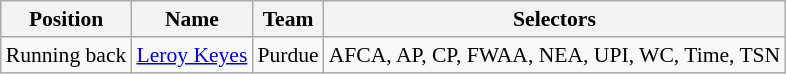<table class="wikitable" style="font-size: 90%">
<tr>
<th>Position</th>
<th>Name</th>
<th>Team</th>
<th>Selectors</th>
</tr>
<tr>
<td>Running back</td>
<td><a href='#'>Leroy Keyes</a></td>
<td>Purdue</td>
<td>AFCA, AP, CP, FWAA, NEA, UPI, WC, Time, TSN</td>
</tr>
</table>
